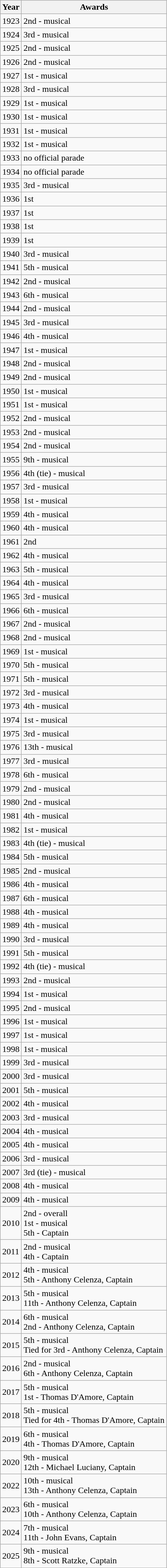<table class=wikitable>
<tr>
<th>Year</th>
<th>Awards</th>
</tr>
<tr>
<td>1923</td>
<td>2nd - musical</td>
</tr>
<tr>
<td>1924</td>
<td>3rd - musical</td>
</tr>
<tr>
<td>1925</td>
<td>2nd - musical</td>
</tr>
<tr>
<td>1926</td>
<td>2nd - musical</td>
</tr>
<tr>
<td>1927</td>
<td>1st - musical</td>
</tr>
<tr>
<td>1928</td>
<td>3rd - musical</td>
</tr>
<tr>
<td>1929</td>
<td>1st - musical</td>
</tr>
<tr>
<td>1930</td>
<td>1st - musical</td>
</tr>
<tr>
<td>1931</td>
<td>1st - musical</td>
</tr>
<tr>
<td>1932</td>
<td>1st - musical</td>
</tr>
<tr>
<td>1933</td>
<td>no official parade</td>
</tr>
<tr>
<td>1934</td>
<td>no official parade</td>
</tr>
<tr>
<td>1935</td>
<td>3rd - musical</td>
</tr>
<tr>
<td>1936</td>
<td>1st</td>
</tr>
<tr>
<td>1937</td>
<td>1st</td>
</tr>
<tr>
<td>1938</td>
<td>1st</td>
</tr>
<tr>
<td>1939</td>
<td>1st</td>
</tr>
<tr>
<td>1940</td>
<td>3rd - musical</td>
</tr>
<tr>
<td>1941</td>
<td>5th - musical</td>
</tr>
<tr>
<td>1942</td>
<td>2nd - musical</td>
</tr>
<tr>
<td>1943</td>
<td>6th - musical</td>
</tr>
<tr>
<td>1944</td>
<td>2nd - musical</td>
</tr>
<tr>
<td>1945</td>
<td>3rd - musical</td>
</tr>
<tr>
<td>1946</td>
<td>4th - musical</td>
</tr>
<tr>
<td>1947</td>
<td>1st - musical</td>
</tr>
<tr>
<td>1948</td>
<td>2nd - musical</td>
</tr>
<tr>
<td>1949</td>
<td>2nd - musical</td>
</tr>
<tr>
<td>1950</td>
<td>1st - musical</td>
</tr>
<tr>
<td>1951</td>
<td>1st - musical</td>
</tr>
<tr>
<td>1952</td>
<td>2nd - musical</td>
</tr>
<tr>
<td>1953</td>
<td>2nd - musical</td>
</tr>
<tr>
<td>1954</td>
<td>2nd - musical</td>
</tr>
<tr>
<td>1955</td>
<td>9th - musical</td>
</tr>
<tr>
<td>1956</td>
<td>4th (tie) - musical</td>
</tr>
<tr>
<td>1957</td>
<td>3rd - musical</td>
</tr>
<tr>
<td>1958</td>
<td>1st - musical</td>
</tr>
<tr>
<td>1959</td>
<td>4th - musical</td>
</tr>
<tr>
<td>1960</td>
<td>4th - musical</td>
</tr>
<tr>
<td>1961</td>
<td>2nd </td>
</tr>
<tr>
<td>1962</td>
<td>4th - musical</td>
</tr>
<tr>
<td>1963</td>
<td>5th - musical</td>
</tr>
<tr>
<td>1964</td>
<td>4th - musical</td>
</tr>
<tr>
<td>1965</td>
<td>3rd - musical</td>
</tr>
<tr>
<td>1966</td>
<td>6th - musical</td>
</tr>
<tr>
<td>1967</td>
<td>2nd - musical</td>
</tr>
<tr>
<td>1968</td>
<td>2nd - musical</td>
</tr>
<tr>
<td>1969</td>
<td>1st - musical</td>
</tr>
<tr>
<td>1970</td>
<td>5th - musical</td>
</tr>
<tr>
<td>1971</td>
<td>5th - musical</td>
</tr>
<tr>
<td>1972</td>
<td>3rd - musical</td>
</tr>
<tr>
<td>1973</td>
<td>4th - musical</td>
</tr>
<tr>
<td>1974</td>
<td>1st - musical</td>
</tr>
<tr>
<td>1975</td>
<td>3rd - musical</td>
</tr>
<tr>
<td>1976</td>
<td>13th - musical</td>
</tr>
<tr>
<td>1977</td>
<td>3rd - musical</td>
</tr>
<tr>
<td>1978</td>
<td>6th - musical</td>
</tr>
<tr>
<td>1979</td>
<td>2nd - musical</td>
</tr>
<tr>
<td>1980</td>
<td>2nd - musical</td>
</tr>
<tr>
<td>1981</td>
<td>4th - musical</td>
</tr>
<tr>
<td>1982</td>
<td>1st - musical</td>
</tr>
<tr>
<td>1983</td>
<td>4th (tie) - musical</td>
</tr>
<tr>
<td>1984</td>
<td>5th - musical</td>
</tr>
<tr>
<td>1985</td>
<td>2nd - musical</td>
</tr>
<tr>
<td>1986</td>
<td>4th - musical</td>
</tr>
<tr>
<td>1987</td>
<td>6th - musical</td>
</tr>
<tr>
<td>1988</td>
<td>4th - musical</td>
</tr>
<tr>
<td>1989</td>
<td>4th - musical</td>
</tr>
<tr>
<td>1990</td>
<td>3rd - musical</td>
</tr>
<tr>
<td>1991</td>
<td>5th - musical</td>
</tr>
<tr>
<td>1992</td>
<td>4th (tie) - musical</td>
</tr>
<tr>
<td>1993</td>
<td>2nd - musical</td>
</tr>
<tr>
<td>1994</td>
<td>1st - musical</td>
</tr>
<tr>
<td>1995</td>
<td>2nd - musical</td>
</tr>
<tr>
<td>1996</td>
<td>1st - musical</td>
</tr>
<tr>
<td>1997</td>
<td>1st - musical</td>
</tr>
<tr>
<td>1998</td>
<td>1st - musical</td>
</tr>
<tr>
<td>1999</td>
<td>3rd - musical</td>
</tr>
<tr>
<td>2000</td>
<td>3rd - musical</td>
</tr>
<tr>
<td>2001</td>
<td>5th - musical</td>
</tr>
<tr>
<td>2002</td>
<td>4th - musical</td>
</tr>
<tr>
<td>2003</td>
<td>3rd - musical</td>
</tr>
<tr>
<td>2004</td>
<td>4th - musical</td>
</tr>
<tr>
<td>2005</td>
<td>4th - musical</td>
</tr>
<tr>
<td>2006</td>
<td>3rd - musical</td>
</tr>
<tr>
<td>2007</td>
<td>3rd (tie) - musical</td>
</tr>
<tr>
<td>2008</td>
<td>4th - musical</td>
</tr>
<tr>
<td>2009</td>
<td>4th - musical</td>
</tr>
<tr>
<td>2010</td>
<td>2nd - overall<br>1st - musical<br>5th - Captain</td>
</tr>
<tr>
<td>2011</td>
<td>2nd - musical<br>4th - Captain</td>
</tr>
<tr>
<td>2012</td>
<td>4th - musical<br>5th - Anthony Celenza, Captain</td>
</tr>
<tr>
<td>2013</td>
<td>5th - musical<br>11th - Anthony Celenza, Captain</td>
</tr>
<tr>
<td>2014</td>
<td>6th - musical<br>2nd - Anthony Celenza, Captain</td>
</tr>
<tr>
<td>2015</td>
<td>5th - musical<br>Tied for 3rd - Anthony Celenza, Captain</td>
</tr>
<tr>
<td>2016</td>
<td>2nd - musical<br>6th - Anthony Celenza, Captain</td>
</tr>
<tr>
<td>2017</td>
<td>5th - musical<br>1st - Thomas D'Amore, Captain</td>
</tr>
<tr>
<td>2018</td>
<td>5th - musical<br>Tied for 4th - Thomas D'Amore, Captain</td>
</tr>
<tr>
<td>2019</td>
<td>6th - musical <br>4th - Thomas D'Amore, Captain</td>
</tr>
<tr>
<td>2020</td>
<td>9th - musical<br>12th - Michael Luciany, Captain</td>
</tr>
<tr>
<td>2022</td>
<td>10th - musical<br>13th - Anthony Celenza, Captain</td>
</tr>
<tr>
<td>2023</td>
<td>6th - musical<br>10th - Anthony Celenza, Captain</td>
</tr>
<tr>
<td>2024</td>
<td>7th - musical<br>11th - John Evans, Captain</td>
</tr>
<tr>
<td>2025</td>
<td>9th - musical<br>8th - Scott Ratzke, Captain</td>
</tr>
<tr>
</tr>
</table>
